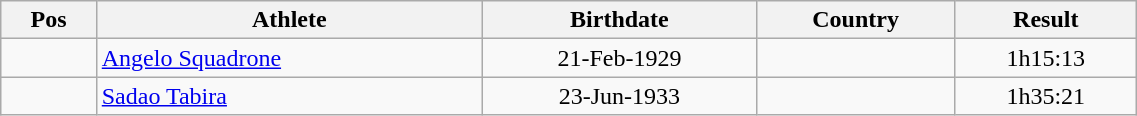<table class="wikitable"  style="text-align:center; width:60%;">
<tr>
<th>Pos</th>
<th>Athlete</th>
<th>Birthdate</th>
<th>Country</th>
<th>Result</th>
</tr>
<tr>
<td align=center></td>
<td align=left><a href='#'>Angelo Squadrone</a></td>
<td>21-Feb-1929</td>
<td align=left></td>
<td>1h15:13</td>
</tr>
<tr>
<td align=center></td>
<td align=left><a href='#'>Sadao Tabira</a></td>
<td>23-Jun-1933</td>
<td align=left></td>
<td>1h35:21</td>
</tr>
</table>
